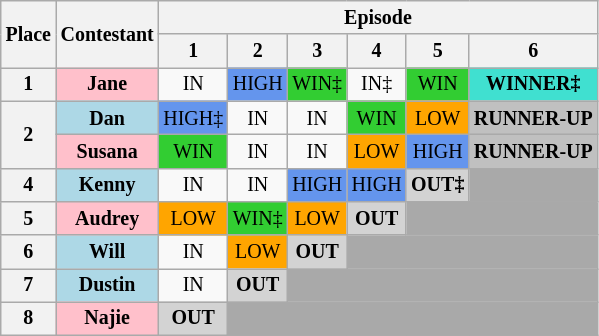<table class="wikitable" style="text-align: center; font-size: 10pt">
<tr>
<th rowspan="2">Place</th>
<th rowspan="2">Contestant</th>
<th colspan="6">Episode</th>
</tr>
<tr>
<th>1</th>
<th>2</th>
<th>3</th>
<th>4</th>
<th>5</th>
<th>6</th>
</tr>
<tr>
<th>1</th>
<th style="background:pink">Jane</th>
<td>IN</td>
<td style="background:cornflowerblue;">HIGH</td>
<td style="background:limegreen;">WIN‡</td>
<td>IN‡</td>
<td style="background:limegreen;">WIN</td>
<td style="background:turquoise;"><strong>WINNER‡</strong></td>
</tr>
<tr>
<th rowspan="2">2</th>
<th style="background:lightblue">Dan</th>
<td style="background:cornflowerblue;">HIGH‡</td>
<td>IN</td>
<td>IN</td>
<td style="background:limegreen;">WIN</td>
<td style="background:orange;">LOW</td>
<td style="background:silver;"><strong>RUNNER-UP</strong></td>
</tr>
<tr>
<th style="background:Pink">Susana</th>
<td style="background:limegreen;">WIN</td>
<td>IN</td>
<td>IN</td>
<td style="background:orange;">LOW</td>
<td style="background:cornflowerblue;">HIGH</td>
<td style="background:silver;"><strong>RUNNER-UP</strong></td>
</tr>
<tr>
<th>4</th>
<th style="background:Lightblue">Kenny</th>
<td>IN</td>
<td>IN</td>
<td style="background:cornflowerblue;">HIGH</td>
<td style="background:cornflowerblue;">HIGH</td>
<td style="background:lightgrey;"><strong>OUT‡</strong></td>
<td colspan=3 style="background:darkgrey;"></td>
</tr>
<tr>
<th>5</th>
<th style="background:Pink">Audrey</th>
<td style="background:orange;">LOW</td>
<td style="background:limegreen;">WIN‡</td>
<td style="background:orange;">LOW</td>
<td style="background:lightgrey;"><strong>OUT</strong></td>
<td colspan=2 style="background:darkgrey;"></td>
</tr>
<tr>
<th>6</th>
<th style="background:lightblue"><strong>Will</strong></th>
<td>IN</td>
<td style="background:orange;">LOW</td>
<td style="background:lightgrey;"><strong>OUT</strong></td>
<td colspan=3 style="background:darkgrey;"></td>
</tr>
<tr>
<th>7</th>
<th style="background:lightblue">Dustin</th>
<td>IN</td>
<td style="background:lightgrey;"><strong>OUT</strong></td>
<td colspan=4 style="background:darkgrey;"></td>
</tr>
<tr>
<th>8</th>
<th style="background:pink"><strong>Najie</strong></th>
<td style="background:lightgrey;"><strong>OUT</strong></td>
<td colspan=5 style="background:darkgrey;"></td>
</tr>
</table>
